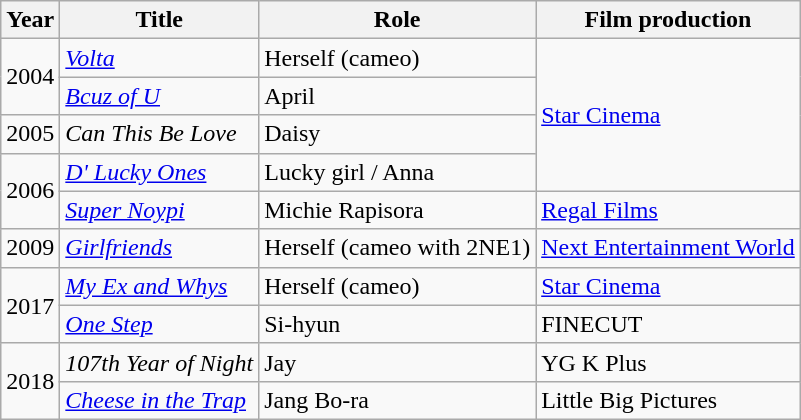<table class="wikitable">
<tr>
<th scope="col">Year</th>
<th scope="col">Title</th>
<th scope="col">Role</th>
<th>Film production</th>
</tr>
<tr>
<td rowspan="2">2004</td>
<td><em><a href='#'>Volta</a></em></td>
<td>Herself (cameo)</td>
<td rowspan="4"><a href='#'>Star Cinema</a></td>
</tr>
<tr>
<td><em><a href='#'>Bcuz of U</a></em></td>
<td>April</td>
</tr>
<tr>
<td>2005</td>
<td><em>Can This Be Love</em></td>
<td>Daisy</td>
</tr>
<tr>
<td rowspan="2">2006</td>
<td><em><a href='#'>D' Lucky Ones</a></em></td>
<td>Lucky girl / Anna</td>
</tr>
<tr>
<td><em><a href='#'>Super Noypi</a></em></td>
<td>Michie Rapisora</td>
<td><a href='#'>Regal Films</a></td>
</tr>
<tr>
<td>2009</td>
<td><em><a href='#'>Girlfriends</a></em></td>
<td>Herself (cameo with 2NE1)</td>
<td><a href='#'>Next Entertainment World</a></td>
</tr>
<tr>
<td rowspan="2">2017</td>
<td><em><a href='#'>My Ex and Whys</a></em></td>
<td>Herself (cameo)</td>
<td><a href='#'>Star Cinema</a></td>
</tr>
<tr>
<td><em><a href='#'>One Step</a></em></td>
<td>Si-hyun</td>
<td>FINECUT</td>
</tr>
<tr>
<td rowspan="2">2018</td>
<td><em>107th Year of Night</em></td>
<td>Jay</td>
<td>YG K Plus</td>
</tr>
<tr>
<td><em><a href='#'>Cheese in the Trap</a></em></td>
<td>Jang Bo-ra</td>
<td>Little Big Pictures</td>
</tr>
</table>
